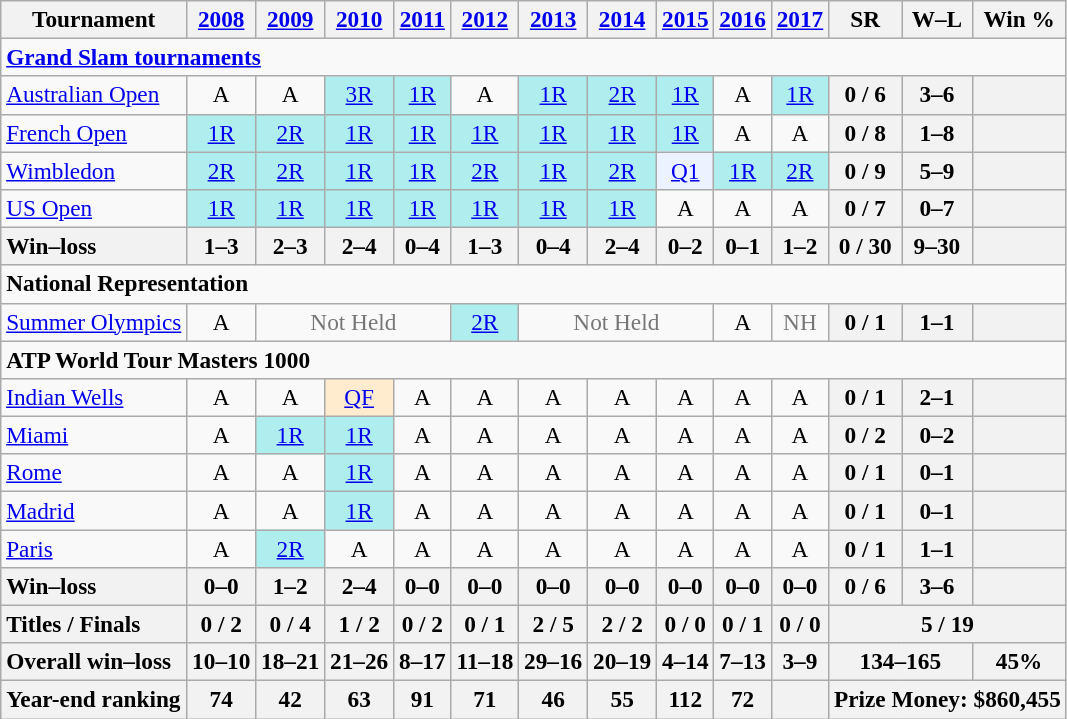<table class=wikitable style=text-align:center;font-size:97%>
<tr>
<th>Tournament</th>
<th><a href='#'>2008</a></th>
<th><a href='#'>2009</a></th>
<th><a href='#'>2010</a></th>
<th><a href='#'>2011</a></th>
<th><a href='#'>2012</a></th>
<th><a href='#'>2013</a></th>
<th><a href='#'>2014</a></th>
<th><a href='#'>2015</a></th>
<th><a href='#'>2016</a></th>
<th><a href='#'>2017</a></th>
<th>SR</th>
<th>W–L</th>
<th>Win %</th>
</tr>
<tr>
<td colspan=23 align=left><strong><a href='#'>Grand Slam tournaments</a></strong></td>
</tr>
<tr>
<td align=left><a href='#'>Australian Open</a></td>
<td>A</td>
<td>A</td>
<td bgcolor=afeeee><a href='#'>3R</a></td>
<td bgcolor=afeeee><a href='#'>1R</a></td>
<td>A</td>
<td bgcolor=afeeee><a href='#'>1R</a></td>
<td bgcolor=afeeee><a href='#'>2R</a></td>
<td bgcolor=afeeee><a href='#'>1R</a></td>
<td>A</td>
<td bgcolor=afeeee><a href='#'>1R</a></td>
<th>0 / 6</th>
<th>3–6</th>
<th></th>
</tr>
<tr>
<td align=left><a href='#'>French Open</a></td>
<td bgcolor=afeeee><a href='#'>1R</a></td>
<td bgcolor=afeeee><a href='#'>2R</a></td>
<td bgcolor=afeeee><a href='#'>1R</a></td>
<td bgcolor=afeeee><a href='#'>1R</a></td>
<td bgcolor=afeeee><a href='#'>1R</a></td>
<td bgcolor=afeeee><a href='#'>1R</a></td>
<td bgcolor=afeeee><a href='#'>1R</a></td>
<td bgcolor=afeeee><a href='#'>1R</a></td>
<td>A</td>
<td>A</td>
<th>0 / 8</th>
<th>1–8</th>
<th></th>
</tr>
<tr>
<td align=left><a href='#'>Wimbledon</a></td>
<td bgcolor=afeeee><a href='#'>2R</a></td>
<td bgcolor=afeeee><a href='#'>2R</a></td>
<td bgcolor=afeeee><a href='#'>1R</a></td>
<td bgcolor=afeeee><a href='#'>1R</a></td>
<td bgcolor=afeeee><a href='#'>2R</a></td>
<td bgcolor=afeeee><a href='#'>1R</a></td>
<td bgcolor=afeeee><a href='#'>2R</a></td>
<td bgcolor=ecf2ff><a href='#'>Q1</a></td>
<td bgcolor=afeeee><a href='#'>1R</a></td>
<td bgcolor=afeeee><a href='#'>2R</a></td>
<th>0 / 9</th>
<th>5–9</th>
<th></th>
</tr>
<tr>
<td align=left><a href='#'>US Open</a></td>
<td bgcolor=afeeee><a href='#'>1R</a></td>
<td bgcolor=afeeee><a href='#'>1R</a></td>
<td bgcolor=afeeee><a href='#'>1R</a></td>
<td bgcolor=afeeee><a href='#'>1R</a></td>
<td bgcolor=afeeee><a href='#'>1R</a></td>
<td bgcolor=afeeee><a href='#'>1R</a></td>
<td bgcolor=afeeee><a href='#'>1R</a></td>
<td>A</td>
<td>A</td>
<td>A</td>
<th>0 / 7</th>
<th>0–7</th>
<th></th>
</tr>
<tr>
<th style=text-align:left>Win–loss</th>
<th>1–3</th>
<th>2–3</th>
<th>2–4</th>
<th>0–4</th>
<th>1–3</th>
<th>0–4</th>
<th>2–4</th>
<th>0–2</th>
<th>0–1</th>
<th>1–2</th>
<th>0 / 30</th>
<th>9–30</th>
<th></th>
</tr>
<tr>
<td colspan=22 align=left><strong>National Representation</strong></td>
</tr>
<tr>
<td align=left><a href='#'>Summer Olympics</a></td>
<td>A</td>
<td colspan=3 style=color:#767676>Not Held</td>
<td bgcolor=afeeee><a href='#'>2R</a></td>
<td colspan=3 style=color:#767676>Not Held</td>
<td>A</td>
<td colspan=1 style=color:#767676>NH</td>
<th>0 / 1</th>
<th>1–1</th>
<th></th>
</tr>
<tr>
<td colspan=21 style=text-align:left><strong>ATP World Tour Masters 1000</strong></td>
</tr>
<tr>
<td align=left><a href='#'>Indian Wells</a></td>
<td>A</td>
<td>A</td>
<td bgcolor=ffebcd><a href='#'>QF</a></td>
<td>A</td>
<td>A</td>
<td>A</td>
<td>A</td>
<td>A</td>
<td>A</td>
<td>A</td>
<th>0 / 1</th>
<th>2–1</th>
<th></th>
</tr>
<tr>
<td align=left><a href='#'>Miami</a></td>
<td>A</td>
<td bgcolor=afeeee><a href='#'>1R</a></td>
<td bgcolor=afeeee><a href='#'>1R</a></td>
<td>A</td>
<td>A</td>
<td>A</td>
<td>A</td>
<td>A</td>
<td>A</td>
<td>A</td>
<th>0 / 2</th>
<th>0–2</th>
<th></th>
</tr>
<tr>
<td align=left><a href='#'>Rome</a></td>
<td>A</td>
<td>A</td>
<td bgcolor=afeeee><a href='#'>1R</a></td>
<td>A</td>
<td>A</td>
<td>A</td>
<td>A</td>
<td>A</td>
<td>A</td>
<td>A</td>
<th>0 / 1</th>
<th>0–1</th>
<th></th>
</tr>
<tr>
<td align=left><a href='#'>Madrid</a></td>
<td>A</td>
<td>A</td>
<td bgcolor=afeeee><a href='#'>1R</a></td>
<td>A</td>
<td>A</td>
<td>A</td>
<td>A</td>
<td>A</td>
<td>A</td>
<td>A</td>
<th>0 / 1</th>
<th>0–1</th>
<th></th>
</tr>
<tr>
<td align=left><a href='#'>Paris</a></td>
<td>A</td>
<td bgcolor=afeeee><a href='#'>2R</a></td>
<td>A</td>
<td>A</td>
<td>A</td>
<td>A</td>
<td>A</td>
<td>A</td>
<td>A</td>
<td>A</td>
<th>0 / 1</th>
<th>1–1</th>
<th></th>
</tr>
<tr>
<th style=text-align:left>Win–loss</th>
<th>0–0</th>
<th>1–2</th>
<th>2–4</th>
<th>0–0</th>
<th>0–0</th>
<th>0–0</th>
<th>0–0</th>
<th>0–0</th>
<th>0–0</th>
<th>0–0</th>
<th>0 / 6</th>
<th>3–6</th>
<th></th>
</tr>
<tr>
<th style=text-align:left>Titles / Finals</th>
<th>0 / 2</th>
<th>0 / 4</th>
<th>1 / 2</th>
<th>0 / 2</th>
<th>0 / 1</th>
<th>2 / 5</th>
<th>2 / 2</th>
<th>0 / 0</th>
<th>0 / 1</th>
<th>0 / 0</th>
<th colspan=3>5 / 19</th>
</tr>
<tr>
<th style=text-align:left>Overall win–loss</th>
<th>10–10</th>
<th>18–21</th>
<th>21–26</th>
<th>8–17</th>
<th>11–18</th>
<th>29–16</th>
<th>20–19</th>
<th>4–14</th>
<th>7–13</th>
<th>3–9</th>
<th colspan=2>134–165</th>
<th>45%</th>
</tr>
<tr>
<th style=text-align:left>Year-end ranking</th>
<th>74</th>
<th>42</th>
<th>63</th>
<th>91</th>
<th>71</th>
<th>46</th>
<th>55</th>
<th>112</th>
<th>72</th>
<th></th>
<th colspan=3>Prize Money: $860,455</th>
</tr>
</table>
